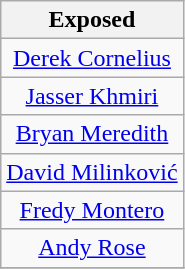<table class="wikitable" style="text-align:center">
<tr>
<th>Exposed</th>
</tr>
<tr>
<td><a href='#'>Derek Cornelius</a></td>
</tr>
<tr>
<td><a href='#'>Jasser Khmiri</a></td>
</tr>
<tr>
<td><a href='#'>Bryan Meredith</a></td>
</tr>
<tr>
<td><a href='#'>David Milinković</a></td>
</tr>
<tr>
<td><a href='#'>Fredy Montero</a></td>
</tr>
<tr>
<td><a href='#'>Andy Rose</a></td>
</tr>
<tr>
</tr>
</table>
